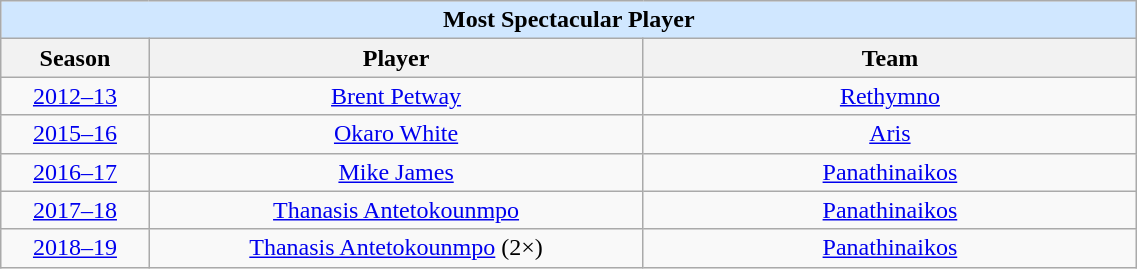<table class="wikitable" style="text-align: center; width: 60%;">
<tr>
<td colspan=4 bgcolor="#D0E7FF"><strong>Most Spectacular Player</strong></td>
</tr>
<tr>
<th width=5%>Season</th>
<th width=20%>Player</th>
<th width=20%>Team</th>
</tr>
<tr>
<td><a href='#'>2012–13</a></td>
<td> <a href='#'>Brent Petway</a></td>
<td><a href='#'>Rethymno</a></td>
</tr>
<tr>
<td><a href='#'>2015–16</a></td>
<td> <a href='#'>Okaro White</a></td>
<td><a href='#'>Aris</a></td>
</tr>
<tr>
<td><a href='#'>2016–17</a></td>
<td> <a href='#'>Mike James</a></td>
<td><a href='#'>Panathinaikos</a></td>
</tr>
<tr>
<td><a href='#'>2017–18</a></td>
<td> <a href='#'>Thanasis Antetokounmpo</a></td>
<td><a href='#'>Panathinaikos</a></td>
</tr>
<tr>
<td><a href='#'>2018–19</a></td>
<td> <a href='#'>Thanasis Antetokounmpo</a> (2×)</td>
<td><a href='#'>Panathinaikos</a></td>
</tr>
</table>
